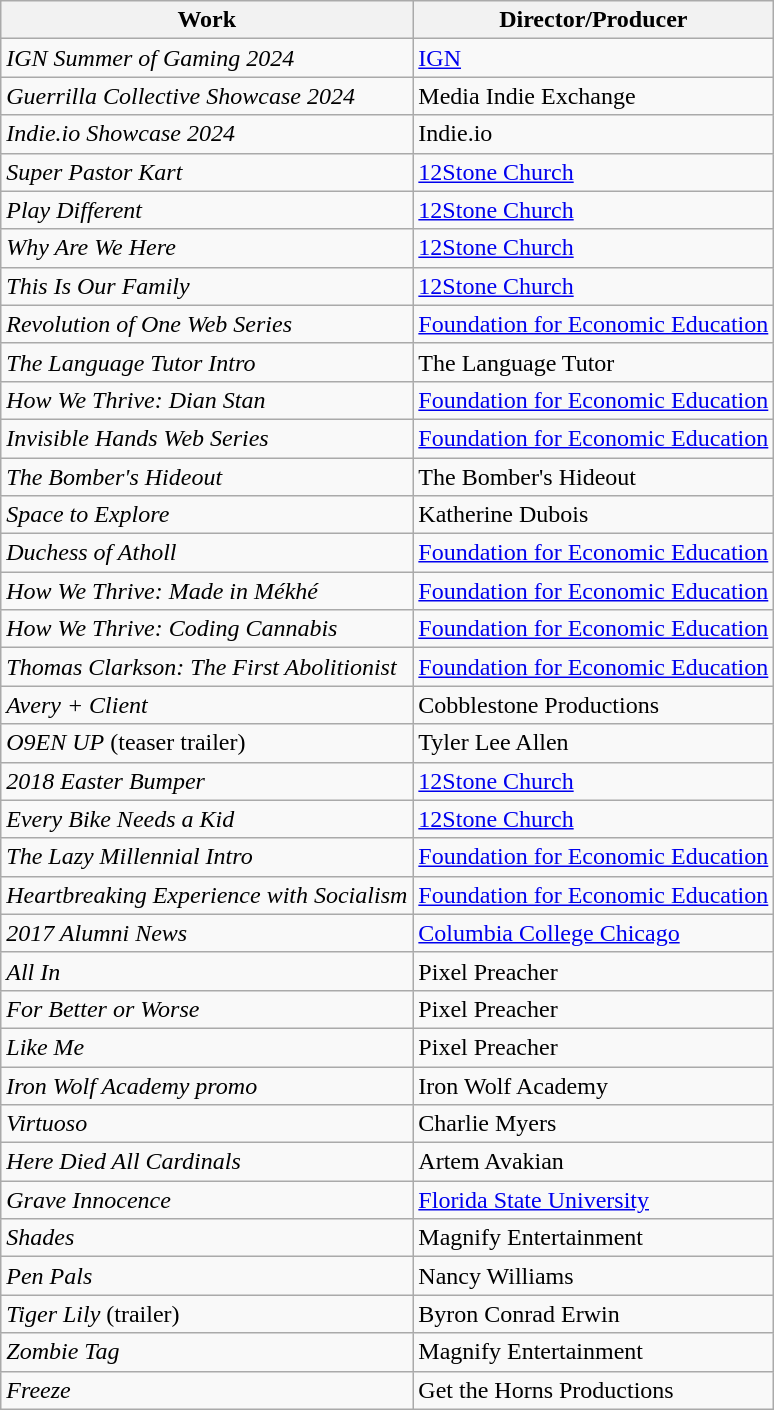<table class="wikitable">
<tr>
<th>Work</th>
<th>Director/Producer</th>
</tr>
<tr>
<td><em>IGN Summer of Gaming 2024</em></td>
<td><a href='#'>IGN</a></td>
</tr>
<tr>
<td><em>Guerrilla Collective Showcase 2024</em></td>
<td>Media Indie Exchange</td>
</tr>
<tr>
<td><em>Indie.io Showcase 2024</em></td>
<td>Indie.io</td>
</tr>
<tr>
<td><em>Super Pastor Kart</em></td>
<td><a href='#'>12Stone Church</a></td>
</tr>
<tr>
<td><em>Play Different</em></td>
<td><a href='#'>12Stone Church</a></td>
</tr>
<tr>
<td><em>Why Are We Here</em></td>
<td><a href='#'>12Stone Church</a></td>
</tr>
<tr>
<td><em>This Is Our Family</em></td>
<td><a href='#'>12Stone Church</a></td>
</tr>
<tr>
<td><em>Revolution of One Web Series</em></td>
<td><a href='#'>Foundation for Economic Education</a></td>
</tr>
<tr>
<td><em>The Language Tutor Intro</em></td>
<td>The Language Tutor</td>
</tr>
<tr>
<td><em>How We Thrive: Dian Stan</em></td>
<td><a href='#'>Foundation for Economic Education</a></td>
</tr>
<tr>
<td><em>Invisible Hands Web Series</em></td>
<td><a href='#'>Foundation for Economic Education</a></td>
</tr>
<tr>
<td><em>The Bomber's Hideout</em></td>
<td>The Bomber's Hideout</td>
</tr>
<tr>
<td><em>Space to Explore</em></td>
<td>Katherine Dubois</td>
</tr>
<tr>
<td><em>Duchess of Atholl</em></td>
<td><a href='#'>Foundation for Economic Education</a></td>
</tr>
<tr>
<td><em>How We Thrive: Made in Mékhé</em></td>
<td><a href='#'>Foundation for Economic Education</a></td>
</tr>
<tr>
<td><em>How We Thrive: Coding Cannabis</em></td>
<td><a href='#'>Foundation for Economic Education</a></td>
</tr>
<tr>
<td><em>Thomas Clarkson: The First Abolitionist</em></td>
<td><a href='#'>Foundation for Economic Education</a></td>
</tr>
<tr>
<td><em>Avery + Client</em></td>
<td>Cobblestone Productions</td>
</tr>
<tr>
<td><em>O9EN UP</em> (teaser trailer)</td>
<td>Tyler Lee Allen</td>
</tr>
<tr>
<td><em>2018 Easter Bumper</em></td>
<td><a href='#'>12Stone Church</a></td>
</tr>
<tr>
<td><em>Every Bike Needs a Kid</em></td>
<td><a href='#'>12Stone Church</a></td>
</tr>
<tr>
<td><em>The Lazy Millennial Intro</em></td>
<td><a href='#'>Foundation for Economic Education</a></td>
</tr>
<tr>
<td><em>Heartbreaking Experience with Socialism</em></td>
<td><a href='#'>Foundation for Economic Education</a></td>
</tr>
<tr>
<td><em>2017 Alumni News</em></td>
<td><a href='#'>Columbia College Chicago</a></td>
</tr>
<tr>
<td><em>All In</em></td>
<td>Pixel Preacher</td>
</tr>
<tr>
<td><em>For Better or Worse</em></td>
<td>Pixel Preacher</td>
</tr>
<tr>
<td><em>Like Me</em></td>
<td>Pixel Preacher</td>
</tr>
<tr>
<td><em>Iron Wolf Academy promo</em></td>
<td>Iron Wolf Academy</td>
</tr>
<tr>
<td><em>Virtuoso</em></td>
<td>Charlie Myers</td>
</tr>
<tr>
<td><em>Here Died All Cardinals</em></td>
<td>Artem Avakian</td>
</tr>
<tr>
<td><em>Grave Innocence</em></td>
<td><a href='#'>Florida State University</a></td>
</tr>
<tr>
<td><em>Shades</em></td>
<td>Magnify Entertainment</td>
</tr>
<tr>
<td><em>Pen Pals</em></td>
<td>Nancy Williams</td>
</tr>
<tr>
<td><em>Tiger Lily</em> (trailer)</td>
<td>Byron Conrad Erwin</td>
</tr>
<tr>
<td><em>Zombie Tag</em></td>
<td>Magnify Entertainment</td>
</tr>
<tr>
<td><em>Freeze</em></td>
<td>Get the Horns Productions</td>
</tr>
</table>
